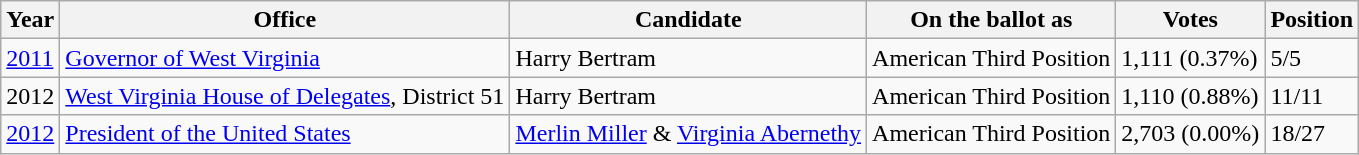<table class="wikitable">
<tr>
<th>Year</th>
<th>Office</th>
<th>Candidate</th>
<th>On the ballot as</th>
<th>Votes</th>
<th>Position</th>
</tr>
<tr>
<td><a href='#'>2011</a></td>
<td><a href='#'>Governor of West Virginia</a></td>
<td>Harry Bertram</td>
<td>American Third Position</td>
<td>1,111 (0.37%)</td>
<td>5/5</td>
</tr>
<tr>
<td>2012</td>
<td><a href='#'>West Virginia House of Delegates</a>, District 51</td>
<td>Harry Bertram</td>
<td>American Third Position</td>
<td>1,110 (0.88%)</td>
<td>11/11</td>
</tr>
<tr>
<td><a href='#'>2012</a></td>
<td><a href='#'>President of the United States</a></td>
<td><a href='#'>Merlin Miller</a> & <a href='#'>Virginia Abernethy</a></td>
<td>American Third Position</td>
<td>2,703 (0.00%)</td>
<td>18/27</td>
</tr>
</table>
